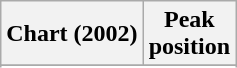<table class="wikitable sortable plainrowheaders" style="text-align:center">
<tr>
<th scope="col">Chart (2002)</th>
<th scope="col">Peak<br>position</th>
</tr>
<tr>
</tr>
<tr>
</tr>
</table>
